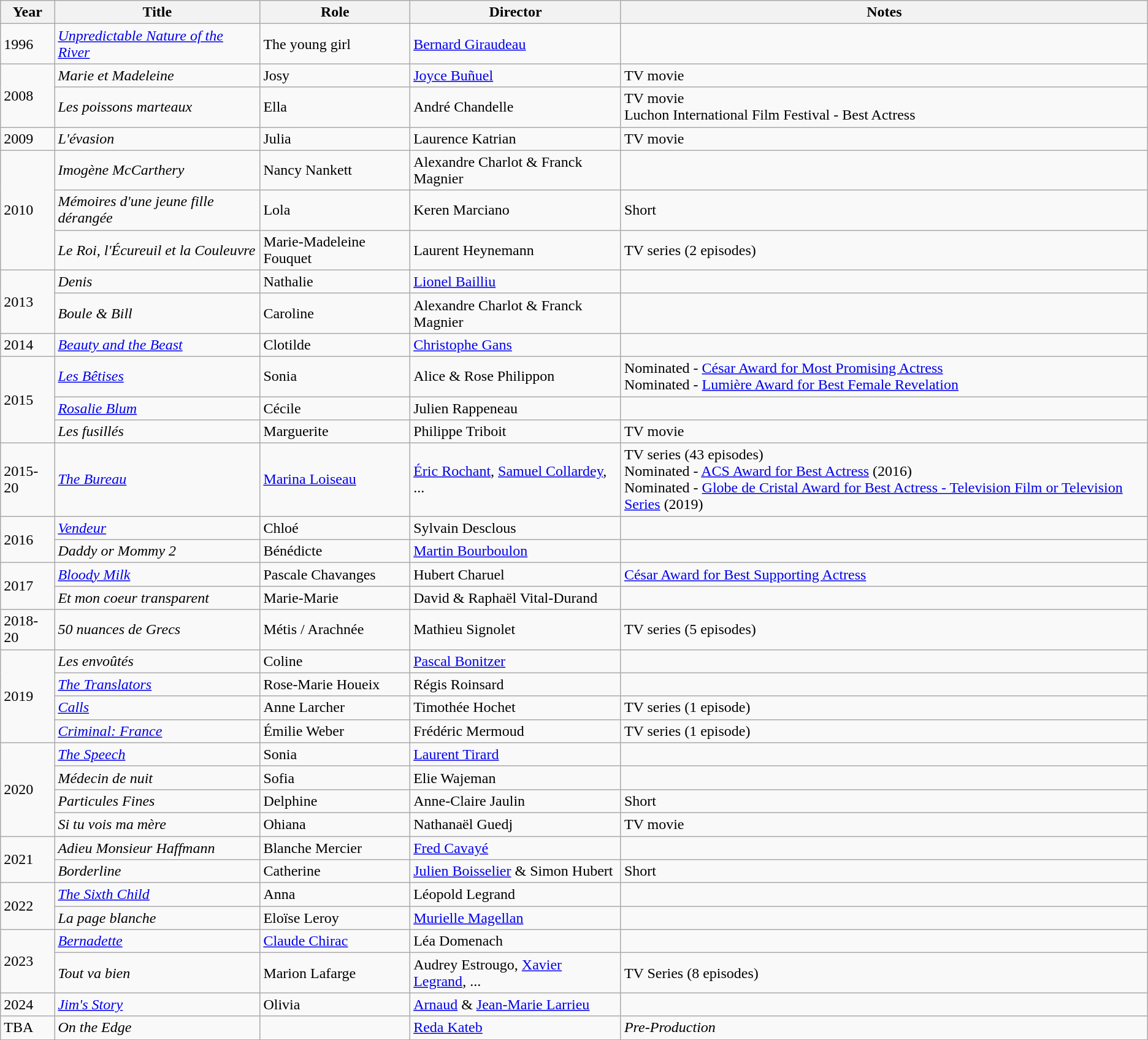<table class="wikitable sortable">
<tr>
<th>Year</th>
<th>Title</th>
<th>Role</th>
<th>Director</th>
<th class="unsortable">Notes</th>
</tr>
<tr>
<td>1996</td>
<td><em><a href='#'>Unpredictable Nature of the River</a></em></td>
<td>The young girl</td>
<td><a href='#'>Bernard Giraudeau</a></td>
<td></td>
</tr>
<tr>
<td rowspan=2>2008</td>
<td><em>Marie et Madeleine</em></td>
<td>Josy</td>
<td><a href='#'>Joyce Buñuel</a></td>
<td>TV movie</td>
</tr>
<tr>
<td><em>Les poissons marteaux</em></td>
<td>Ella</td>
<td>André Chandelle</td>
<td>TV movie<br>Luchon International Film Festival - Best Actress</td>
</tr>
<tr>
<td>2009</td>
<td><em>L'évasion</em></td>
<td>Julia</td>
<td>Laurence Katrian</td>
<td>TV movie</td>
</tr>
<tr>
<td rowspan=3>2010</td>
<td><em>Imogène McCarthery</em></td>
<td>Nancy Nankett</td>
<td>Alexandre Charlot & Franck Magnier</td>
<td></td>
</tr>
<tr>
<td><em>Mémoires d'une jeune fille dérangée</em></td>
<td>Lola</td>
<td>Keren Marciano</td>
<td>Short</td>
</tr>
<tr>
<td><em>Le Roi, l'Écureuil et la Couleuvre</em></td>
<td>Marie-Madeleine Fouquet</td>
<td>Laurent Heynemann</td>
<td>TV series (2 episodes)</td>
</tr>
<tr>
<td rowspan=2>2013</td>
<td><em>Denis</em></td>
<td>Nathalie</td>
<td><a href='#'>Lionel Bailliu</a></td>
<td></td>
</tr>
<tr>
<td><em>Boule & Bill</em></td>
<td>Caroline</td>
<td>Alexandre Charlot & Franck Magnier</td>
<td></td>
</tr>
<tr>
<td>2014</td>
<td><em><a href='#'>Beauty and the Beast</a></em></td>
<td>Clotilde</td>
<td><a href='#'>Christophe Gans</a></td>
<td></td>
</tr>
<tr>
<td rowspan=3>2015</td>
<td><em><a href='#'>Les Bêtises</a></em></td>
<td>Sonia</td>
<td>Alice & Rose Philippon</td>
<td>Nominated - <a href='#'>César Award for Most Promising Actress</a><br>Nominated - <a href='#'>Lumière Award for Best Female Revelation</a></td>
</tr>
<tr>
<td><em><a href='#'>Rosalie Blum</a></em></td>
<td>Cécile</td>
<td>Julien Rappeneau</td>
<td></td>
</tr>
<tr>
<td><em>Les fusillés</em></td>
<td>Marguerite</td>
<td>Philippe Triboit</td>
<td>TV movie</td>
</tr>
<tr>
<td>2015-20</td>
<td><em><a href='#'>The Bureau</a></em></td>
<td><a href='#'>Marina Loiseau</a></td>
<td><a href='#'>Éric Rochant</a>, <a href='#'>Samuel Collardey</a>, ...</td>
<td>TV series (43 episodes)<br>Nominated - <a href='#'>ACS Award for Best Actress</a> (2016)<br>Nominated - <a href='#'>Globe de Cristal Award for Best Actress - Television Film or Television Series</a> (2019)</td>
</tr>
<tr>
<td rowspan=2>2016</td>
<td><em><a href='#'>Vendeur</a></em></td>
<td>Chloé</td>
<td>Sylvain Desclous</td>
<td></td>
</tr>
<tr>
<td><em>Daddy or Mommy 2</em></td>
<td>Bénédicte</td>
<td><a href='#'>Martin Bourboulon</a></td>
<td></td>
</tr>
<tr>
<td rowspan=2>2017</td>
<td><em><a href='#'>Bloody Milk</a></em></td>
<td>Pascale Chavanges</td>
<td>Hubert Charuel</td>
<td><a href='#'>César Award for Best Supporting Actress</a></td>
</tr>
<tr>
<td><em>Et mon coeur transparent</em></td>
<td>Marie-Marie</td>
<td>David & Raphaël Vital-Durand</td>
<td></td>
</tr>
<tr>
<td>2018-20</td>
<td><em>50 nuances de Grecs</em></td>
<td>Métis / Arachnée</td>
<td>Mathieu Signolet</td>
<td>TV series (5 episodes)</td>
</tr>
<tr>
<td rowspan=4>2019</td>
<td><em>Les envoûtés</em></td>
<td>Coline</td>
<td><a href='#'>Pascal Bonitzer</a></td>
<td></td>
</tr>
<tr>
<td><em><a href='#'>The Translators</a></em></td>
<td>Rose-Marie Houeix</td>
<td>Régis Roinsard</td>
<td></td>
</tr>
<tr>
<td><em><a href='#'>Calls</a></em></td>
<td>Anne Larcher</td>
<td>Timothée Hochet</td>
<td>TV series (1 episode)</td>
</tr>
<tr>
<td><em><a href='#'>Criminal: France</a></em></td>
<td>Émilie Weber</td>
<td>Frédéric Mermoud</td>
<td>TV series (1 episode)</td>
</tr>
<tr>
<td rowspan="4">2020</td>
<td><em><a href='#'>The Speech</a></em></td>
<td>Sonia</td>
<td><a href='#'>Laurent Tirard</a></td>
<td></td>
</tr>
<tr>
<td><em>Médecin de nuit</em></td>
<td>Sofia</td>
<td>Elie Wajeman</td>
<td></td>
</tr>
<tr>
<td><em>Particules Fines</em></td>
<td>Delphine</td>
<td>Anne-Claire Jaulin</td>
<td>Short</td>
</tr>
<tr>
<td><em>Si tu vois ma mère</em></td>
<td>Ohiana</td>
<td>Nathanaël Guedj</td>
<td>TV movie</td>
</tr>
<tr>
<td rowspan=2>2021</td>
<td><em>Adieu Monsieur Haffmann</em></td>
<td>Blanche Mercier</td>
<td><a href='#'>Fred Cavayé</a></td>
<td></td>
</tr>
<tr>
<td><em>Borderline</em></td>
<td>Catherine</td>
<td><a href='#'>Julien Boisselier</a> & Simon Hubert</td>
<td>Short</td>
</tr>
<tr>
<td rowspan=2>2022</td>
<td><em><a href='#'>The Sixth Child</a></em></td>
<td>Anna</td>
<td>Léopold Legrand</td>
<td></td>
</tr>
<tr>
<td><em>La page blanche</em></td>
<td>Eloïse Leroy</td>
<td><a href='#'>Murielle Magellan</a></td>
<td></td>
</tr>
<tr>
<td rowspan=2>2023</td>
<td><em><a href='#'>Bernadette</a></em></td>
<td><a href='#'>Claude Chirac</a></td>
<td>Léa Domenach</td>
<td></td>
</tr>
<tr>
<td><em>Tout va bien</em></td>
<td>Marion Lafarge</td>
<td>Audrey Estrougo, <a href='#'>Xavier Legrand</a>, ...</td>
<td>TV Series (8 episodes)</td>
</tr>
<tr>
<td>2024</td>
<td><em><a href='#'>Jim's Story</a></em></td>
<td>Olivia</td>
<td><a href='#'>Arnaud</a> & <a href='#'>Jean-Marie Larrieu</a></td>
<td></td>
</tr>
<tr>
<td>TBA</td>
<td><em>On the Edge</em></td>
<td></td>
<td><a href='#'>Reda Kateb</a></td>
<td><em>Pre-Production</em></td>
</tr>
<tr>
</tr>
</table>
